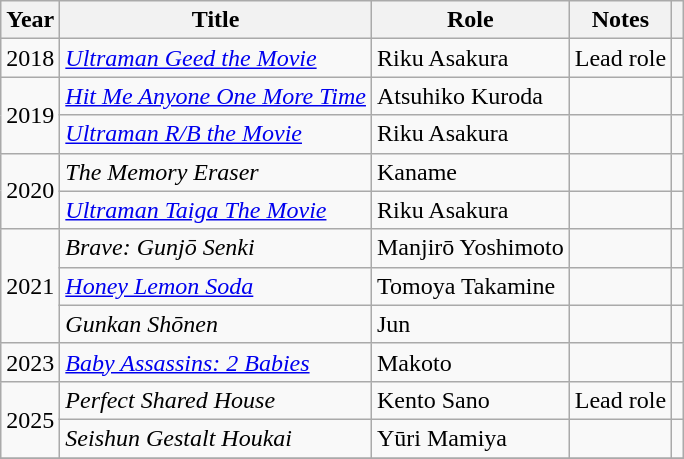<table class="wikitable sortable">
<tr>
<th>Year</th>
<th>Title</th>
<th>Role</th>
<th class="unsortable">Notes</th>
<th class="unsortable"></th>
</tr>
<tr>
<td rowspan="1">2018</td>
<td><em><a href='#'>Ultraman Geed the Movie</a></em></td>
<td>Riku Asakura</td>
<td>Lead role</td>
<td></td>
</tr>
<tr>
<td rowspan="2">2019</td>
<td><em><a href='#'>Hit Me Anyone One More Time</a></em></td>
<td>Atsuhiko Kuroda</td>
<td></td>
<td></td>
</tr>
<tr>
<td><em><a href='#'>Ultraman R/B the Movie</a></em></td>
<td>Riku Asakura</td>
<td></td>
<td></td>
</tr>
<tr>
<td rowspan="2">2020</td>
<td><em>The Memory Eraser</em></td>
<td>Kaname</td>
<td></td>
<td></td>
</tr>
<tr>
<td><em><a href='#'>Ultraman Taiga The Movie</a></em></td>
<td>Riku Asakura</td>
<td></td>
<td></td>
</tr>
<tr>
<td rowspan="3">2021</td>
<td><em>Brave: Gunjō Senki</em></td>
<td>Manjirō Yoshimoto</td>
<td></td>
<td></td>
</tr>
<tr>
<td><em><a href='#'>Honey Lemon Soda</a></em></td>
<td>Tomoya Takamine</td>
<td></td>
<td></td>
</tr>
<tr>
<td><em>Gunkan Shōnen</em></td>
<td>Jun</td>
<td></td>
<td></td>
</tr>
<tr>
<td>2023</td>
<td><em><a href='#'>Baby Assassins: 2 Babies</a></em></td>
<td>Makoto</td>
<td></td>
<td></td>
</tr>
<tr>
<td rowspan="2">2025</td>
<td><em>Perfect Shared House</em></td>
<td>Kento Sano</td>
<td>Lead role</td>
<td></td>
</tr>
<tr>
<td><em>Seishun Gestalt Houkai</em></td>
<td>Yūri Mamiya</td>
<td></td>
<td></td>
</tr>
<tr>
</tr>
</table>
